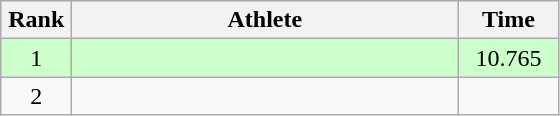<table class=wikitable style="text-align:center">
<tr>
<th width=40>Rank</th>
<th width=250>Athlete</th>
<th width=60>Time</th>
</tr>
<tr bgcolor=ccffcc>
<td>1</td>
<td align=left></td>
<td>10.765</td>
</tr>
<tr>
<td>2</td>
<td align=left></td>
<td></td>
</tr>
</table>
